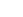<table style="width:88%; text-align:center;">
<tr style="color:white;">
<td style="background:"><strong>64</strong></td>
</tr>
</table>
